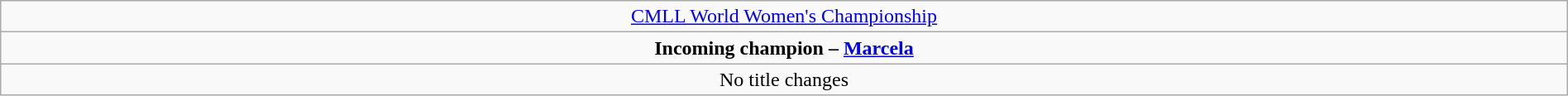<table class="wikitable" style="text-align:center; width:100%;">
<tr>
<td colspan="4" style="text-align: center;"><a href='#'>CMLL World Women's Championship</a></td>
</tr>
<tr>
<td colspan="4" style="text-align: center;"><strong>Incoming champion – <a href='#'>Marcela</a></strong></td>
</tr>
<tr>
<td colspan="4"style="text-align: center;">No title changes</td>
</tr>
</table>
